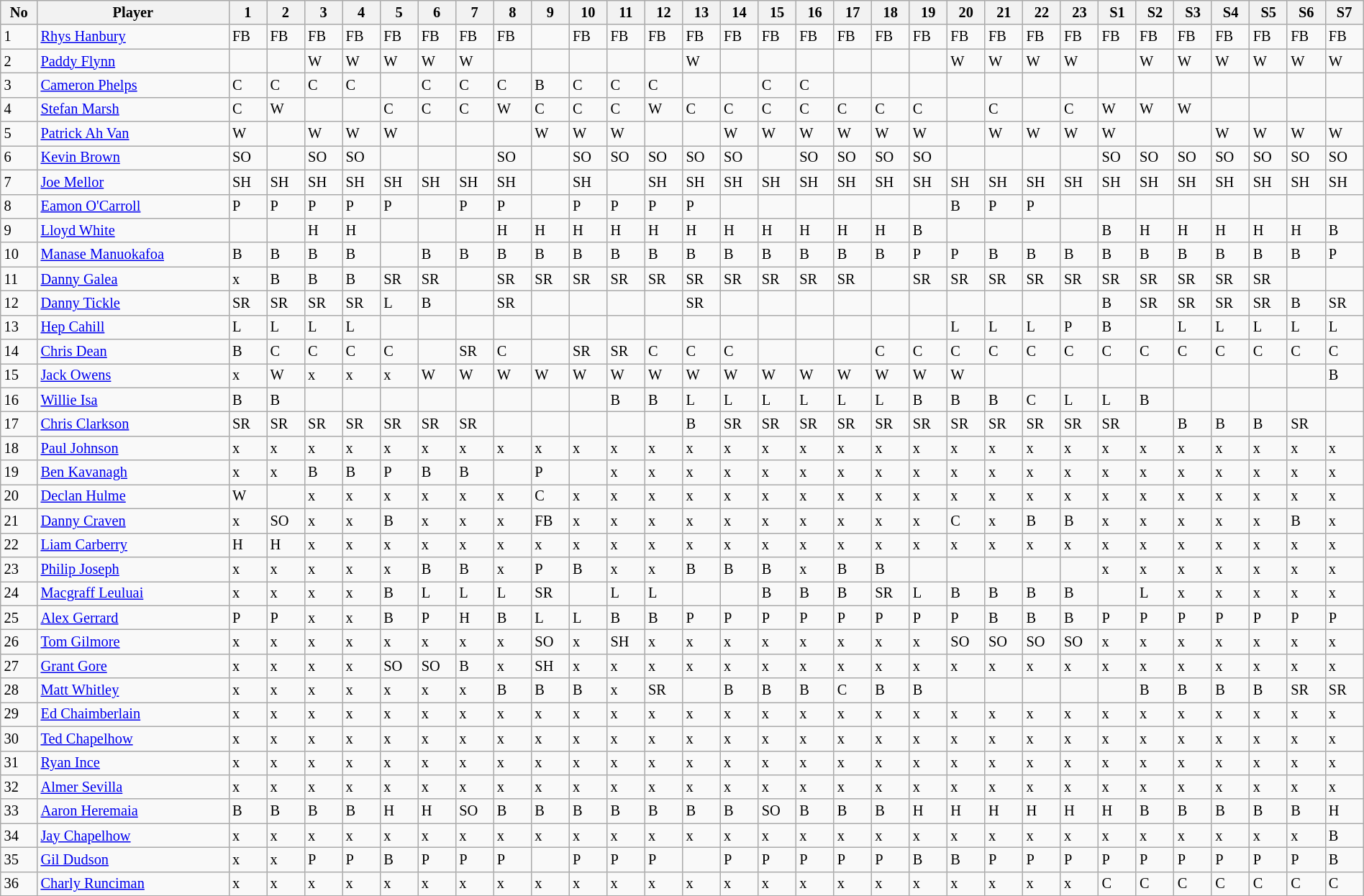<table class="wikitable" style="font-size:85%;" width="100%">
<tr>
<th>No</th>
<th>Player</th>
<th>1</th>
<th>2</th>
<th>3</th>
<th>4</th>
<th>5</th>
<th>6</th>
<th>7</th>
<th>8</th>
<th>9</th>
<th>10</th>
<th>11</th>
<th>12</th>
<th>13</th>
<th>14</th>
<th>15</th>
<th>16</th>
<th>17</th>
<th>18</th>
<th>19</th>
<th>20</th>
<th>21</th>
<th>22</th>
<th>23</th>
<th>S1</th>
<th>S2</th>
<th>S3</th>
<th>S4</th>
<th>S5</th>
<th>S6</th>
<th>S7</th>
</tr>
<tr>
<td>1</td>
<td><a href='#'>Rhys Hanbury</a></td>
<td>FB</td>
<td>FB</td>
<td>FB</td>
<td>FB</td>
<td>FB</td>
<td>FB</td>
<td>FB</td>
<td>FB</td>
<td></td>
<td>FB</td>
<td>FB</td>
<td>FB</td>
<td>FB</td>
<td>FB</td>
<td>FB</td>
<td>FB</td>
<td>FB</td>
<td>FB</td>
<td>FB</td>
<td>FB</td>
<td>FB</td>
<td>FB</td>
<td>FB</td>
<td>FB</td>
<td>FB</td>
<td>FB</td>
<td>FB</td>
<td>FB</td>
<td>FB</td>
<td>FB</td>
</tr>
<tr>
<td>2</td>
<td><a href='#'>Paddy Flynn</a></td>
<td></td>
<td></td>
<td>W</td>
<td>W</td>
<td>W</td>
<td>W</td>
<td>W</td>
<td></td>
<td></td>
<td></td>
<td></td>
<td></td>
<td>W</td>
<td></td>
<td></td>
<td></td>
<td></td>
<td></td>
<td></td>
<td>W</td>
<td>W</td>
<td>W</td>
<td>W</td>
<td></td>
<td>W</td>
<td>W</td>
<td>W</td>
<td>W</td>
<td>W</td>
<td>W</td>
</tr>
<tr>
<td>3</td>
<td><a href='#'>Cameron Phelps</a></td>
<td>C</td>
<td>C</td>
<td>C</td>
<td>C</td>
<td></td>
<td>C</td>
<td>C</td>
<td>C</td>
<td>B</td>
<td>C</td>
<td>C</td>
<td>C</td>
<td></td>
<td></td>
<td>C</td>
<td>C</td>
<td></td>
<td></td>
<td></td>
<td></td>
<td></td>
<td></td>
<td></td>
<td></td>
<td></td>
<td></td>
<td></td>
<td></td>
<td></td>
<td></td>
</tr>
<tr>
<td>4</td>
<td><a href='#'>Stefan Marsh</a></td>
<td>C</td>
<td>W</td>
<td></td>
<td></td>
<td>C</td>
<td>C</td>
<td>C</td>
<td>W</td>
<td>C</td>
<td>C</td>
<td>C</td>
<td>W</td>
<td>C</td>
<td>C</td>
<td>C</td>
<td>C</td>
<td>C</td>
<td>C</td>
<td>C</td>
<td></td>
<td>C</td>
<td></td>
<td>C</td>
<td>W</td>
<td>W</td>
<td>W</td>
<td></td>
<td></td>
<td></td>
<td></td>
</tr>
<tr>
<td>5</td>
<td><a href='#'>Patrick Ah Van</a></td>
<td>W</td>
<td></td>
<td>W</td>
<td>W</td>
<td>W</td>
<td></td>
<td></td>
<td></td>
<td>W</td>
<td>W</td>
<td>W</td>
<td></td>
<td></td>
<td>W</td>
<td>W</td>
<td>W</td>
<td>W</td>
<td>W</td>
<td>W</td>
<td></td>
<td>W</td>
<td>W</td>
<td>W</td>
<td>W</td>
<td></td>
<td></td>
<td>W</td>
<td>W</td>
<td>W</td>
<td>W</td>
</tr>
<tr>
<td>6</td>
<td><a href='#'>Kevin Brown</a></td>
<td>SO</td>
<td></td>
<td>SO</td>
<td>SO</td>
<td></td>
<td></td>
<td></td>
<td>SO</td>
<td></td>
<td>SO</td>
<td>SO</td>
<td>SO</td>
<td>SO</td>
<td>SO</td>
<td></td>
<td>SO</td>
<td>SO</td>
<td>SO</td>
<td>SO</td>
<td></td>
<td></td>
<td></td>
<td></td>
<td>SO</td>
<td>SO</td>
<td>SO</td>
<td>SO</td>
<td>SO</td>
<td>SO</td>
<td>SO</td>
</tr>
<tr>
<td>7</td>
<td><a href='#'>Joe Mellor</a></td>
<td>SH</td>
<td>SH</td>
<td>SH</td>
<td>SH</td>
<td>SH</td>
<td>SH</td>
<td>SH</td>
<td>SH</td>
<td></td>
<td>SH</td>
<td></td>
<td>SH</td>
<td>SH</td>
<td>SH</td>
<td>SH</td>
<td>SH</td>
<td>SH</td>
<td>SH</td>
<td>SH</td>
<td>SH</td>
<td>SH</td>
<td>SH</td>
<td>SH</td>
<td>SH</td>
<td>SH</td>
<td>SH</td>
<td>SH</td>
<td>SH</td>
<td>SH</td>
<td>SH</td>
</tr>
<tr>
<td>8</td>
<td><a href='#'>Eamon O'Carroll</a></td>
<td>P</td>
<td>P</td>
<td>P</td>
<td>P</td>
<td>P</td>
<td></td>
<td>P</td>
<td>P</td>
<td></td>
<td>P</td>
<td>P</td>
<td>P</td>
<td>P</td>
<td></td>
<td></td>
<td></td>
<td></td>
<td></td>
<td></td>
<td>B</td>
<td>P</td>
<td>P</td>
<td></td>
<td></td>
<td></td>
<td></td>
<td></td>
<td></td>
<td></td>
<td></td>
</tr>
<tr>
<td>9</td>
<td><a href='#'>Lloyd White</a></td>
<td></td>
<td></td>
<td>H</td>
<td>H</td>
<td></td>
<td></td>
<td></td>
<td>H</td>
<td>H</td>
<td>H</td>
<td>H</td>
<td>H</td>
<td>H</td>
<td>H</td>
<td>H</td>
<td>H</td>
<td>H</td>
<td>H</td>
<td>B</td>
<td></td>
<td></td>
<td></td>
<td></td>
<td>B</td>
<td>H</td>
<td>H</td>
<td>H</td>
<td>H</td>
<td>H</td>
<td>B</td>
</tr>
<tr>
<td>10</td>
<td><a href='#'>Manase Manuokafoa</a></td>
<td>B</td>
<td>B</td>
<td>B</td>
<td>B</td>
<td></td>
<td>B</td>
<td>B</td>
<td>B</td>
<td>B</td>
<td>B</td>
<td>B</td>
<td>B</td>
<td>B</td>
<td>B</td>
<td>B</td>
<td>B</td>
<td>B</td>
<td>B</td>
<td>P</td>
<td>P</td>
<td>B</td>
<td>B</td>
<td>B</td>
<td>B</td>
<td>B</td>
<td>B</td>
<td>B</td>
<td>B</td>
<td>B</td>
<td>P</td>
</tr>
<tr>
<td>11</td>
<td><a href='#'>Danny Galea</a></td>
<td>x</td>
<td>B</td>
<td>B</td>
<td>B</td>
<td>SR</td>
<td>SR</td>
<td></td>
<td>SR</td>
<td>SR</td>
<td>SR</td>
<td>SR</td>
<td>SR</td>
<td>SR</td>
<td>SR</td>
<td>SR</td>
<td>SR</td>
<td>SR</td>
<td></td>
<td>SR</td>
<td>SR</td>
<td>SR</td>
<td>SR</td>
<td>SR</td>
<td>SR</td>
<td>SR</td>
<td>SR</td>
<td>SR</td>
<td>SR</td>
<td></td>
<td></td>
</tr>
<tr>
<td>12</td>
<td><a href='#'>Danny Tickle</a></td>
<td>SR</td>
<td>SR</td>
<td>SR</td>
<td>SR</td>
<td>L</td>
<td>B</td>
<td></td>
<td>SR</td>
<td></td>
<td></td>
<td></td>
<td></td>
<td>SR</td>
<td></td>
<td></td>
<td></td>
<td></td>
<td></td>
<td></td>
<td></td>
<td></td>
<td></td>
<td></td>
<td>B</td>
<td>SR</td>
<td>SR</td>
<td>SR</td>
<td>SR</td>
<td>B</td>
<td>SR</td>
</tr>
<tr>
<td>13</td>
<td><a href='#'>Hep Cahill</a></td>
<td>L</td>
<td>L</td>
<td>L</td>
<td>L</td>
<td></td>
<td></td>
<td></td>
<td></td>
<td></td>
<td></td>
<td></td>
<td></td>
<td></td>
<td></td>
<td></td>
<td></td>
<td></td>
<td></td>
<td></td>
<td>L</td>
<td>L</td>
<td>L</td>
<td>P</td>
<td>B</td>
<td></td>
<td>L</td>
<td>L</td>
<td>L</td>
<td>L</td>
<td>L</td>
</tr>
<tr>
<td>14</td>
<td><a href='#'>Chris Dean</a></td>
<td>B</td>
<td>C</td>
<td>C</td>
<td>C</td>
<td>C</td>
<td></td>
<td>SR</td>
<td>C</td>
<td></td>
<td>SR</td>
<td>SR</td>
<td>C</td>
<td>C</td>
<td>C</td>
<td></td>
<td></td>
<td></td>
<td>C</td>
<td>C</td>
<td>C</td>
<td>C</td>
<td>C</td>
<td>C</td>
<td>C</td>
<td>C</td>
<td>C</td>
<td>C</td>
<td>C</td>
<td>C</td>
<td>C</td>
</tr>
<tr>
<td>15</td>
<td><a href='#'>Jack Owens</a></td>
<td>x</td>
<td>W</td>
<td>x</td>
<td>x</td>
<td>x</td>
<td>W</td>
<td>W</td>
<td>W</td>
<td>W</td>
<td>W</td>
<td>W</td>
<td>W</td>
<td>W</td>
<td>W</td>
<td>W</td>
<td>W</td>
<td>W</td>
<td>W</td>
<td>W</td>
<td>W</td>
<td></td>
<td></td>
<td></td>
<td></td>
<td></td>
<td></td>
<td></td>
<td></td>
<td></td>
<td>B</td>
</tr>
<tr>
<td>16</td>
<td><a href='#'>Willie Isa</a></td>
<td>B</td>
<td>B</td>
<td></td>
<td></td>
<td></td>
<td></td>
<td></td>
<td></td>
<td></td>
<td></td>
<td>B</td>
<td>B</td>
<td>L</td>
<td>L</td>
<td>L</td>
<td>L</td>
<td>L</td>
<td>L</td>
<td>B</td>
<td>B</td>
<td>B</td>
<td>C</td>
<td>L</td>
<td>L</td>
<td>B</td>
<td></td>
<td></td>
<td></td>
<td></td>
<td></td>
</tr>
<tr>
<td>17</td>
<td><a href='#'>Chris Clarkson</a></td>
<td>SR</td>
<td>SR</td>
<td>SR</td>
<td>SR</td>
<td>SR</td>
<td>SR</td>
<td>SR</td>
<td></td>
<td></td>
<td></td>
<td></td>
<td></td>
<td>B</td>
<td>SR</td>
<td>SR</td>
<td>SR</td>
<td>SR</td>
<td>SR</td>
<td>SR</td>
<td>SR</td>
<td>SR</td>
<td>SR</td>
<td>SR</td>
<td>SR</td>
<td></td>
<td>B</td>
<td>B</td>
<td>B</td>
<td>SR</td>
<td></td>
</tr>
<tr>
<td>18</td>
<td><a href='#'>Paul Johnson</a></td>
<td>x</td>
<td>x</td>
<td>x</td>
<td>x</td>
<td>x</td>
<td>x</td>
<td>x</td>
<td>x</td>
<td>x</td>
<td>x</td>
<td>x</td>
<td>x</td>
<td>x</td>
<td>x</td>
<td>x</td>
<td>x</td>
<td>x</td>
<td>x</td>
<td>x</td>
<td>x</td>
<td>x</td>
<td>x</td>
<td>x</td>
<td>x</td>
<td>x</td>
<td>x</td>
<td>x</td>
<td>x</td>
<td>x</td>
<td>x</td>
</tr>
<tr>
<td>19</td>
<td><a href='#'>Ben Kavanagh</a></td>
<td>x</td>
<td>x</td>
<td>B</td>
<td>B</td>
<td>P</td>
<td>B</td>
<td>B</td>
<td></td>
<td>P</td>
<td></td>
<td>x</td>
<td>x</td>
<td>x</td>
<td>x</td>
<td>x</td>
<td>x</td>
<td>x</td>
<td>x</td>
<td>x</td>
<td>x</td>
<td>x</td>
<td>x</td>
<td>x</td>
<td>x</td>
<td>x</td>
<td>x</td>
<td>x</td>
<td>x</td>
<td>x</td>
<td>x</td>
</tr>
<tr>
<td>20</td>
<td><a href='#'>Declan Hulme</a></td>
<td>W</td>
<td></td>
<td>x</td>
<td>x</td>
<td>x</td>
<td>x</td>
<td>x</td>
<td>x</td>
<td>C</td>
<td>x</td>
<td>x</td>
<td>x</td>
<td>x</td>
<td>x</td>
<td>x</td>
<td>x</td>
<td>x</td>
<td>x</td>
<td>x</td>
<td>x</td>
<td>x</td>
<td>x</td>
<td>x</td>
<td>x</td>
<td>x</td>
<td>x</td>
<td>x</td>
<td>x</td>
<td>x</td>
<td>x</td>
</tr>
<tr>
<td>21</td>
<td><a href='#'>Danny Craven</a></td>
<td>x</td>
<td>SO</td>
<td>x</td>
<td>x</td>
<td>B</td>
<td>x</td>
<td>x</td>
<td>x</td>
<td>FB</td>
<td>x</td>
<td>x</td>
<td>x</td>
<td>x</td>
<td>x</td>
<td>x</td>
<td>x</td>
<td>x</td>
<td>x</td>
<td>x</td>
<td>C</td>
<td>x</td>
<td>B</td>
<td>B</td>
<td>x</td>
<td>x</td>
<td>x</td>
<td>x</td>
<td>x</td>
<td>B</td>
<td>x</td>
</tr>
<tr>
<td>22</td>
<td><a href='#'>Liam Carberry</a></td>
<td>H</td>
<td>H</td>
<td>x</td>
<td>x</td>
<td>x</td>
<td>x</td>
<td>x</td>
<td>x</td>
<td>x</td>
<td>x</td>
<td>x</td>
<td>x</td>
<td>x</td>
<td>x</td>
<td>x</td>
<td>x</td>
<td>x</td>
<td>x</td>
<td>x</td>
<td>x</td>
<td>x</td>
<td>x</td>
<td>x</td>
<td>x</td>
<td>x</td>
<td>x</td>
<td>x</td>
<td>x</td>
<td>x</td>
<td>x</td>
</tr>
<tr>
<td>23</td>
<td><a href='#'>Philip Joseph</a></td>
<td>x</td>
<td>x</td>
<td>x</td>
<td>x</td>
<td>x</td>
<td>B</td>
<td>B</td>
<td>x</td>
<td>P</td>
<td>B</td>
<td>x</td>
<td>x</td>
<td>B</td>
<td>B</td>
<td>B</td>
<td>x</td>
<td>B</td>
<td>B</td>
<td></td>
<td></td>
<td></td>
<td></td>
<td></td>
<td>x</td>
<td>x</td>
<td>x</td>
<td>x</td>
<td>x</td>
<td>x</td>
<td>x</td>
</tr>
<tr>
<td>24</td>
<td><a href='#'>Macgraff Leuluai</a></td>
<td>x</td>
<td>x</td>
<td>x</td>
<td>x</td>
<td>B</td>
<td>L</td>
<td>L</td>
<td>L</td>
<td>SR</td>
<td></td>
<td>L</td>
<td>L</td>
<td></td>
<td></td>
<td>B</td>
<td>B</td>
<td>B</td>
<td>SR</td>
<td>L</td>
<td>B</td>
<td>B</td>
<td>B</td>
<td>B</td>
<td></td>
<td>L</td>
<td>x</td>
<td>x</td>
<td>x</td>
<td>x</td>
<td>x</td>
</tr>
<tr>
<td>25</td>
<td><a href='#'>Alex Gerrard</a></td>
<td>P</td>
<td>P</td>
<td>x</td>
<td>x</td>
<td>B</td>
<td>P</td>
<td>H</td>
<td>B</td>
<td>L</td>
<td>L</td>
<td>B</td>
<td>B</td>
<td>P</td>
<td>P</td>
<td>P</td>
<td>P</td>
<td>P</td>
<td>P</td>
<td>P</td>
<td>P</td>
<td>B</td>
<td>B</td>
<td>B</td>
<td>P</td>
<td>P</td>
<td>P</td>
<td>P</td>
<td>P</td>
<td>P</td>
<td>P</td>
</tr>
<tr>
<td>26</td>
<td><a href='#'>Tom Gilmore</a></td>
<td>x</td>
<td>x</td>
<td>x</td>
<td>x</td>
<td>x</td>
<td>x</td>
<td>x</td>
<td>x</td>
<td>SO</td>
<td>x</td>
<td>SH</td>
<td>x</td>
<td>x</td>
<td>x</td>
<td>x</td>
<td>x</td>
<td>x</td>
<td>x</td>
<td>x</td>
<td>SO</td>
<td>SO</td>
<td>SO</td>
<td>SO</td>
<td>x</td>
<td>x</td>
<td>x</td>
<td>x</td>
<td>x</td>
<td>x</td>
<td>x</td>
</tr>
<tr>
<td>27</td>
<td><a href='#'>Grant Gore</a></td>
<td>x</td>
<td>x</td>
<td>x</td>
<td>x</td>
<td>SO</td>
<td>SO</td>
<td>B</td>
<td>x</td>
<td>SH</td>
<td>x</td>
<td>x</td>
<td>x</td>
<td>x</td>
<td>x</td>
<td>x</td>
<td>x</td>
<td>x</td>
<td>x</td>
<td>x</td>
<td>x</td>
<td>x</td>
<td>x</td>
<td>x</td>
<td>x</td>
<td>x</td>
<td>x</td>
<td>x</td>
<td>x</td>
<td>x</td>
<td>x</td>
</tr>
<tr>
<td>28</td>
<td><a href='#'>Matt Whitley</a></td>
<td>x</td>
<td>x</td>
<td>x</td>
<td>x</td>
<td>x</td>
<td>x</td>
<td>x</td>
<td>B</td>
<td>B</td>
<td>B</td>
<td>x</td>
<td>SR</td>
<td></td>
<td>B</td>
<td>B</td>
<td>B</td>
<td>C</td>
<td>B</td>
<td>B</td>
<td></td>
<td></td>
<td></td>
<td></td>
<td></td>
<td>B</td>
<td>B</td>
<td>B</td>
<td>B</td>
<td>SR</td>
<td>SR</td>
</tr>
<tr>
<td>29</td>
<td><a href='#'>Ed Chaimberlain</a></td>
<td>x</td>
<td>x</td>
<td>x</td>
<td>x</td>
<td>x</td>
<td>x</td>
<td>x</td>
<td>x</td>
<td>x</td>
<td>x</td>
<td>x</td>
<td>x</td>
<td>x</td>
<td>x</td>
<td>x</td>
<td>x</td>
<td>x</td>
<td>x</td>
<td>x</td>
<td>x</td>
<td>x</td>
<td>x</td>
<td>x</td>
<td>x</td>
<td>x</td>
<td>x</td>
<td>x</td>
<td>x</td>
<td>x</td>
<td>x</td>
</tr>
<tr>
<td>30</td>
<td><a href='#'>Ted Chapelhow</a></td>
<td>x</td>
<td>x</td>
<td>x</td>
<td>x</td>
<td>x</td>
<td>x</td>
<td>x</td>
<td>x</td>
<td>x</td>
<td>x</td>
<td>x</td>
<td>x</td>
<td>x</td>
<td>x</td>
<td>x</td>
<td>x</td>
<td>x</td>
<td>x</td>
<td>x</td>
<td>x</td>
<td>x</td>
<td>x</td>
<td>x</td>
<td>x</td>
<td>x</td>
<td>x</td>
<td>x</td>
<td>x</td>
<td>x</td>
<td>x</td>
</tr>
<tr>
<td>31</td>
<td><a href='#'>Ryan Ince</a></td>
<td>x</td>
<td>x</td>
<td>x</td>
<td>x</td>
<td>x</td>
<td>x</td>
<td>x</td>
<td>x</td>
<td>x</td>
<td>x</td>
<td>x</td>
<td>x</td>
<td>x</td>
<td>x</td>
<td>x</td>
<td>x</td>
<td>x</td>
<td>x</td>
<td>x</td>
<td>x</td>
<td>x</td>
<td>x</td>
<td>x</td>
<td>x</td>
<td>x</td>
<td>x</td>
<td>x</td>
<td>x</td>
<td>x</td>
<td>x</td>
</tr>
<tr>
<td>32</td>
<td><a href='#'>Almer Sevilla</a></td>
<td>x</td>
<td>x</td>
<td>x</td>
<td>x</td>
<td>x</td>
<td>x</td>
<td>x</td>
<td>x</td>
<td>x</td>
<td>x</td>
<td>x</td>
<td>x</td>
<td>x</td>
<td>x</td>
<td>x</td>
<td>x</td>
<td>x</td>
<td>x</td>
<td>x</td>
<td>x</td>
<td>x</td>
<td>x</td>
<td>x</td>
<td>x</td>
<td>x</td>
<td>x</td>
<td>x</td>
<td>x</td>
<td>x</td>
<td>x</td>
</tr>
<tr>
<td>33</td>
<td><a href='#'>Aaron Heremaia</a></td>
<td>B</td>
<td>B</td>
<td>B</td>
<td>B</td>
<td>H</td>
<td>H</td>
<td>SO</td>
<td>B</td>
<td>B</td>
<td>B</td>
<td>B</td>
<td>B</td>
<td>B</td>
<td>B</td>
<td>SO</td>
<td>B</td>
<td>B</td>
<td>B</td>
<td>H</td>
<td>H</td>
<td>H</td>
<td>H</td>
<td>H</td>
<td>H</td>
<td>B</td>
<td>B</td>
<td>B</td>
<td>B</td>
<td>B</td>
<td>H</td>
</tr>
<tr>
<td>34</td>
<td><a href='#'>Jay Chapelhow</a></td>
<td>x</td>
<td>x</td>
<td>x</td>
<td>x</td>
<td>x</td>
<td>x</td>
<td>x</td>
<td>x</td>
<td>x</td>
<td>x</td>
<td>x</td>
<td>x</td>
<td>x</td>
<td>x</td>
<td>x</td>
<td>x</td>
<td>x</td>
<td>x</td>
<td>x</td>
<td>x</td>
<td>x</td>
<td>x</td>
<td>x</td>
<td>x</td>
<td>x</td>
<td>x</td>
<td>x</td>
<td>x</td>
<td>x</td>
<td>B</td>
</tr>
<tr>
<td>35</td>
<td><a href='#'>Gil Dudson</a></td>
<td>x</td>
<td>x</td>
<td>P</td>
<td>P</td>
<td>B</td>
<td>P</td>
<td>P</td>
<td>P</td>
<td></td>
<td>P</td>
<td>P</td>
<td>P</td>
<td></td>
<td>P</td>
<td>P</td>
<td>P</td>
<td>P</td>
<td>P</td>
<td>B</td>
<td>B</td>
<td>P</td>
<td>P</td>
<td>P</td>
<td>P</td>
<td>P</td>
<td>P</td>
<td>P</td>
<td>P</td>
<td>P</td>
<td>B</td>
</tr>
<tr>
<td>36</td>
<td><a href='#'>Charly Runciman</a></td>
<td>x</td>
<td>x</td>
<td>x</td>
<td>x</td>
<td>x</td>
<td>x</td>
<td>x</td>
<td>x</td>
<td>x</td>
<td>x</td>
<td>x</td>
<td>x</td>
<td>x</td>
<td>x</td>
<td>x</td>
<td>x</td>
<td>x</td>
<td>x</td>
<td>x</td>
<td>x</td>
<td>x</td>
<td>x</td>
<td>x</td>
<td>C</td>
<td>C</td>
<td>C</td>
<td>C</td>
<td>C</td>
<td>C</td>
<td>C</td>
</tr>
<tr>
</tr>
</table>
